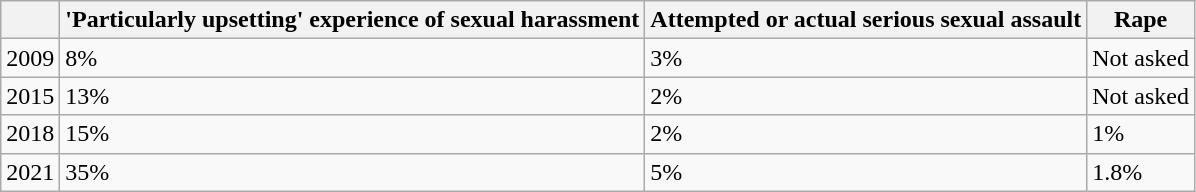<table class="wikitable">
<tr>
<th></th>
<th>'Particularly upsetting' experience of sexual harassment</th>
<th>Attempted or actual serious sexual assault</th>
<th>Rape</th>
</tr>
<tr>
<td>2009</td>
<td>8%</td>
<td>3%</td>
<td>Not asked</td>
</tr>
<tr>
<td>2015</td>
<td>13%</td>
<td>2%</td>
<td>Not asked</td>
</tr>
<tr>
<td>2018</td>
<td>15%</td>
<td>2%</td>
<td>1%</td>
</tr>
<tr>
<td>2021</td>
<td>35%</td>
<td>5%</td>
<td>1.8%</td>
</tr>
</table>
